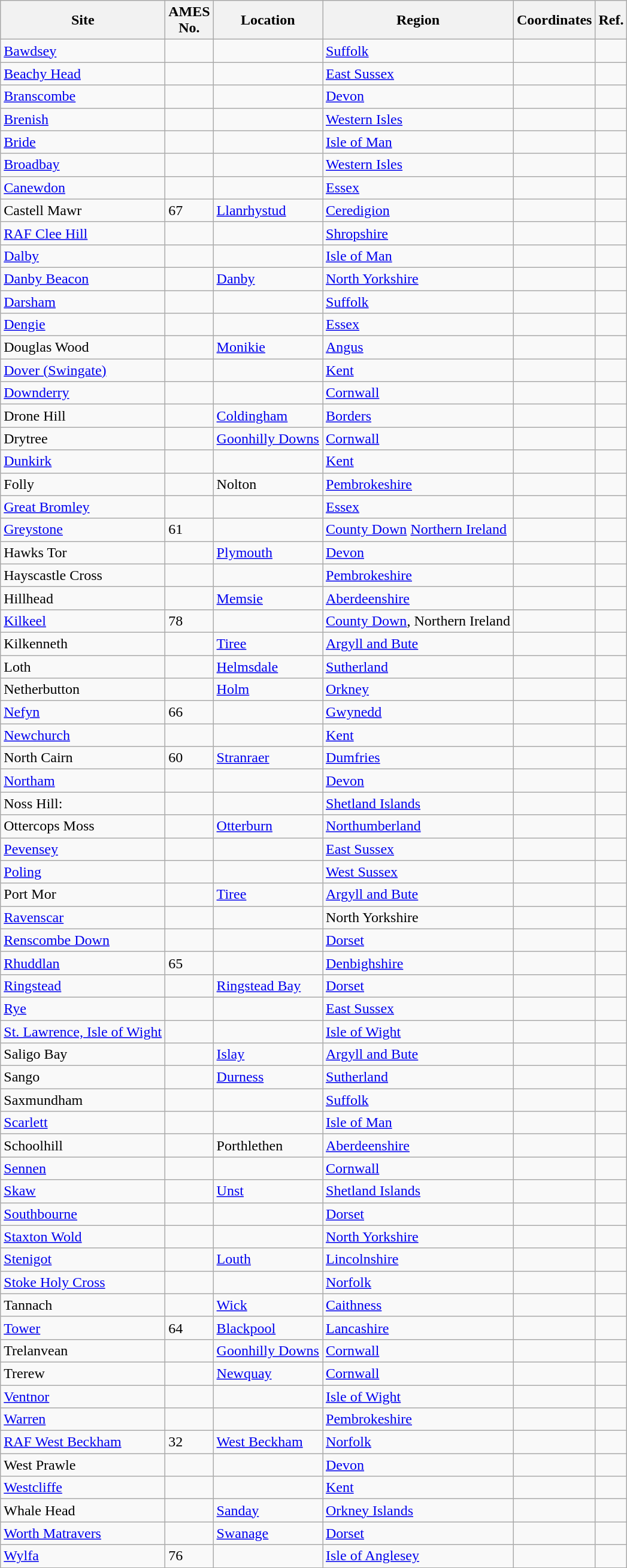<table class="wikitable sortable">
<tr>
<th>Site</th>
<th>AMES<br>No.</th>
<th>Location</th>
<th>Region</th>
<th>Coordinates</th>
<th>Ref.</th>
</tr>
<tr>
<td><a href='#'>Bawdsey</a></td>
<td></td>
<td></td>
<td><a href='#'>Suffolk</a></td>
<td></td>
<td></td>
</tr>
<tr>
<td><a href='#'>Beachy Head</a></td>
<td></td>
<td></td>
<td><a href='#'>East Sussex</a></td>
<td></td>
<td></td>
</tr>
<tr>
<td><a href='#'>Branscombe</a></td>
<td></td>
<td></td>
<td><a href='#'>Devon</a></td>
<td></td>
<td></td>
</tr>
<tr>
<td><a href='#'>Brenish</a></td>
<td></td>
<td></td>
<td><a href='#'>Western Isles</a></td>
<td></td>
<td></td>
</tr>
<tr>
<td><a href='#'>Bride</a></td>
<td></td>
<td></td>
<td><a href='#'>Isle of Man</a></td>
<td></td>
<td></td>
</tr>
<tr>
<td><a href='#'>Broadbay</a></td>
<td></td>
<td></td>
<td><a href='#'>Western Isles</a></td>
<td></td>
<td></td>
</tr>
<tr>
<td><a href='#'>Canewdon</a></td>
<td></td>
<td></td>
<td><a href='#'>Essex</a></td>
<td></td>
<td></td>
</tr>
<tr>
<td>Castell Mawr</td>
<td>67</td>
<td><a href='#'>Llanrhystud</a></td>
<td><a href='#'>Ceredigion</a></td>
<td></td>
<td></td>
</tr>
<tr>
<td><a href='#'>RAF Clee Hill</a></td>
<td></td>
<td></td>
<td><a href='#'>Shropshire</a></td>
<td></td>
<td></td>
</tr>
<tr>
<td><a href='#'>Dalby</a></td>
<td></td>
<td></td>
<td><a href='#'>Isle of Man</a></td>
<td></td>
<td></td>
</tr>
<tr>
<td><a href='#'>Danby Beacon</a></td>
<td></td>
<td><a href='#'>Danby</a></td>
<td><a href='#'>North Yorkshire</a></td>
<td></td>
<td></td>
</tr>
<tr>
<td><a href='#'>Darsham</a></td>
<td></td>
<td></td>
<td><a href='#'>Suffolk</a></td>
<td></td>
<td></td>
</tr>
<tr>
<td><a href='#'>Dengie</a></td>
<td></td>
<td></td>
<td><a href='#'>Essex</a></td>
<td></td>
<td></td>
</tr>
<tr>
<td>Douglas Wood</td>
<td></td>
<td><a href='#'>Monikie</a></td>
<td><a href='#'>Angus</a></td>
<td></td>
<td></td>
</tr>
<tr>
<td><a href='#'>Dover (Swingate)</a></td>
<td></td>
<td></td>
<td><a href='#'>Kent</a></td>
<td></td>
<td></td>
</tr>
<tr>
<td><a href='#'>Downderry</a></td>
<td></td>
<td></td>
<td><a href='#'>Cornwall</a></td>
<td></td>
<td></td>
</tr>
<tr>
<td>Drone Hill</td>
<td></td>
<td><a href='#'>Coldingham</a></td>
<td><a href='#'>Borders</a></td>
<td></td>
<td></td>
</tr>
<tr>
<td>Drytree</td>
<td></td>
<td><a href='#'>Goonhilly Downs</a></td>
<td><a href='#'>Cornwall</a></td>
<td></td>
<td></td>
</tr>
<tr>
<td><a href='#'>Dunkirk</a></td>
<td></td>
<td></td>
<td><a href='#'>Kent</a></td>
<td></td>
<td></td>
</tr>
<tr>
<td>Folly</td>
<td></td>
<td>Nolton</td>
<td><a href='#'>Pembrokeshire</a></td>
<td></td>
<td></td>
</tr>
<tr>
<td><a href='#'>Great Bromley</a></td>
<td></td>
<td></td>
<td><a href='#'>Essex</a></td>
<td></td>
<td></td>
</tr>
<tr>
<td><a href='#'>Greystone</a></td>
<td>61</td>
<td></td>
<td><a href='#'>County Down</a> <a href='#'>Northern Ireland</a></td>
<td></td>
<td></td>
</tr>
<tr>
<td>Hawks Tor</td>
<td></td>
<td><a href='#'>Plymouth</a></td>
<td><a href='#'>Devon</a></td>
<td></td>
<td></td>
</tr>
<tr>
<td>Hayscastle Cross</td>
<td></td>
<td></td>
<td><a href='#'>Pembrokeshire</a></td>
<td></td>
<td></td>
</tr>
<tr>
<td>Hillhead</td>
<td></td>
<td><a href='#'>Memsie</a></td>
<td><a href='#'>Aberdeenshire</a></td>
<td></td>
<td></td>
</tr>
<tr>
<td><a href='#'>Kilkeel</a></td>
<td>78</td>
<td></td>
<td><a href='#'>County Down</a>, Northern Ireland</td>
<td></td>
<td></td>
</tr>
<tr>
<td>Kilkenneth</td>
<td></td>
<td><a href='#'>Tiree</a></td>
<td><a href='#'>Argyll and Bute</a></td>
<td></td>
<td></td>
</tr>
<tr>
<td>Loth</td>
<td></td>
<td><a href='#'>Helmsdale</a></td>
<td><a href='#'>Sutherland</a></td>
<td></td>
<td></td>
</tr>
<tr>
<td>Netherbutton</td>
<td></td>
<td><a href='#'>Holm</a></td>
<td><a href='#'>Orkney</a></td>
<td></td>
<td></td>
</tr>
<tr>
<td><a href='#'>Nefyn</a></td>
<td>66</td>
<td></td>
<td><a href='#'>Gwynedd</a></td>
<td></td>
<td></td>
</tr>
<tr>
<td><a href='#'>Newchurch</a></td>
<td></td>
<td></td>
<td><a href='#'>Kent</a></td>
<td></td>
<td></td>
</tr>
<tr>
<td>North Cairn</td>
<td>60</td>
<td><a href='#'>Stranraer</a></td>
<td><a href='#'>Dumfries</a></td>
<td></td>
<td></td>
</tr>
<tr>
<td><a href='#'>Northam</a></td>
<td></td>
<td></td>
<td><a href='#'>Devon</a></td>
<td></td>
<td></td>
</tr>
<tr>
<td>Noss Hill:</td>
<td></td>
<td></td>
<td><a href='#'>Shetland Islands</a></td>
<td></td>
<td></td>
</tr>
<tr>
<td>Ottercops Moss</td>
<td></td>
<td><a href='#'>Otterburn</a></td>
<td><a href='#'>Northumberland</a></td>
<td></td>
<td></td>
</tr>
<tr>
<td><a href='#'>Pevensey</a></td>
<td></td>
<td></td>
<td><a href='#'>East Sussex</a></td>
<td></td>
<td></td>
</tr>
<tr>
<td><a href='#'>Poling</a></td>
<td></td>
<td></td>
<td><a href='#'>West Sussex</a></td>
<td></td>
<td></td>
</tr>
<tr>
<td>Port Mor</td>
<td></td>
<td><a href='#'>Tiree</a></td>
<td><a href='#'>Argyll and Bute</a></td>
<td></td>
<td></td>
</tr>
<tr>
<td><a href='#'>Ravenscar</a></td>
<td></td>
<td></td>
<td>North Yorkshire</td>
<td></td>
<td></td>
</tr>
<tr>
<td><a href='#'>Renscombe Down</a></td>
<td></td>
<td></td>
<td><a href='#'>Dorset</a></td>
<td></td>
<td></td>
</tr>
<tr>
<td><a href='#'>Rhuddlan</a></td>
<td>65</td>
<td></td>
<td><a href='#'>Denbighshire</a></td>
<td></td>
<td></td>
</tr>
<tr>
<td><a href='#'>Ringstead</a></td>
<td></td>
<td><a href='#'>Ringstead Bay</a></td>
<td><a href='#'>Dorset</a></td>
<td></td>
<td></td>
</tr>
<tr>
<td><a href='#'>Rye</a></td>
<td></td>
<td></td>
<td><a href='#'>East Sussex</a></td>
<td></td>
<td></td>
</tr>
<tr>
<td><a href='#'>St. Lawrence, Isle of Wight</a></td>
<td></td>
<td></td>
<td><a href='#'>Isle of Wight</a></td>
<td></td>
<td></td>
</tr>
<tr>
<td>Saligo Bay</td>
<td></td>
<td><a href='#'>Islay</a></td>
<td><a href='#'>Argyll and Bute</a></td>
<td></td>
<td></td>
</tr>
<tr>
<td>Sango</td>
<td></td>
<td><a href='#'>Durness</a></td>
<td><a href='#'>Sutherland</a></td>
<td></td>
<td></td>
</tr>
<tr>
<td>Saxmundham</td>
<td></td>
<td></td>
<td><a href='#'>Suffolk</a></td>
<td></td>
<td></td>
</tr>
<tr>
<td><a href='#'>Scarlett</a></td>
<td></td>
<td></td>
<td><a href='#'>Isle of Man</a></td>
<td></td>
<td></td>
</tr>
<tr>
<td>Schoolhill</td>
<td></td>
<td>Porthlethen</td>
<td><a href='#'>Aberdeenshire</a></td>
<td></td>
<td></td>
</tr>
<tr>
<td><a href='#'>Sennen</a></td>
<td></td>
<td></td>
<td><a href='#'>Cornwall</a></td>
<td></td>
<td></td>
</tr>
<tr>
<td><a href='#'>Skaw</a></td>
<td></td>
<td><a href='#'>Unst</a></td>
<td><a href='#'>Shetland Islands</a></td>
<td></td>
<td></td>
</tr>
<tr>
<td><a href='#'>Southbourne</a></td>
<td></td>
<td></td>
<td><a href='#'>Dorset</a></td>
<td></td>
<td></td>
</tr>
<tr>
<td><a href='#'>Staxton Wold</a></td>
<td></td>
<td></td>
<td><a href='#'>North Yorkshire</a></td>
<td></td>
<td></td>
</tr>
<tr>
<td><a href='#'>Stenigot</a></td>
<td></td>
<td><a href='#'>Louth</a></td>
<td><a href='#'>Lincolnshire</a></td>
<td></td>
<td></td>
</tr>
<tr>
<td><a href='#'>Stoke Holy Cross</a></td>
<td></td>
<td></td>
<td><a href='#'>Norfolk</a></td>
<td></td>
<td></td>
</tr>
<tr>
<td>Tannach</td>
<td></td>
<td><a href='#'>Wick</a></td>
<td><a href='#'>Caithness</a></td>
<td></td>
<td></td>
</tr>
<tr>
<td><a href='#'>Tower</a></td>
<td>64</td>
<td><a href='#'>Blackpool</a></td>
<td><a href='#'>Lancashire</a></td>
<td></td>
<td></td>
</tr>
<tr>
<td>Trelanvean</td>
<td></td>
<td><a href='#'>Goonhilly Downs</a></td>
<td><a href='#'>Cornwall</a></td>
<td></td>
<td></td>
</tr>
<tr>
<td>Trerew</td>
<td></td>
<td><a href='#'>Newquay</a></td>
<td><a href='#'>Cornwall</a></td>
<td></td>
<td></td>
</tr>
<tr>
<td><a href='#'>Ventnor</a></td>
<td></td>
<td></td>
<td><a href='#'>Isle of Wight</a></td>
<td></td>
<td></td>
</tr>
<tr>
<td><a href='#'>Warren</a></td>
<td></td>
<td></td>
<td><a href='#'>Pembrokeshire</a></td>
<td></td>
</tr>
<tr>
<td><a href='#'>RAF West Beckham</a></td>
<td>32</td>
<td><a href='#'>West Beckham</a></td>
<td><a href='#'>Norfolk</a></td>
<td></td>
<td></td>
</tr>
<tr>
<td>West Prawle</td>
<td></td>
<td></td>
<td><a href='#'>Devon</a></td>
<td></td>
<td></td>
</tr>
<tr>
<td><a href='#'>Westcliffe</a></td>
<td></td>
<td></td>
<td><a href='#'>Kent</a></td>
<td></td>
<td></td>
</tr>
<tr>
<td>Whale Head</td>
<td></td>
<td><a href='#'>Sanday</a></td>
<td><a href='#'>Orkney Islands</a></td>
<td></td>
<td></td>
</tr>
<tr>
<td><a href='#'>Worth Matravers</a></td>
<td></td>
<td><a href='#'>Swanage</a></td>
<td><a href='#'>Dorset</a></td>
<td></td>
<td></td>
</tr>
<tr>
<td><a href='#'>Wylfa</a></td>
<td>76</td>
<td></td>
<td><a href='#'>Isle of Anglesey</a></td>
<td></td>
<td></td>
</tr>
</table>
